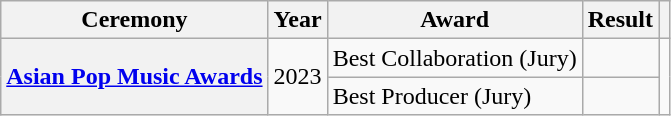<table class="wikitable plainrowheaders">
<tr>
<th scope="col">Ceremony</th>
<th scope="col">Year</th>
<th scope="col">Award</th>
<th scope="col">Result</th>
<th scope="col" class="unsortable"></th>
</tr>
<tr>
<th scope="row" rowspan="2"><a href='#'>Asian Pop Music Awards</a></th>
<td rowspan="2">2023</td>
<td>Best Collaboration (Jury)</td>
<td></td>
<td style="text-align:center" rowspan="2"></td>
</tr>
<tr>
<td>Best Producer (Jury)</td>
<td></td>
</tr>
</table>
